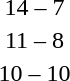<table style="text-align:center">
<tr>
<th width=200></th>
<th width=100></th>
<th width=200></th>
</tr>
<tr>
<td align=right><strong></strong></td>
<td>14 – 7</td>
<td align=left></td>
</tr>
<tr>
<td align=right><strong></strong></td>
<td>11 – 8</td>
<td align=left></td>
</tr>
<tr>
<td align=right><strong></strong></td>
<td>10 – 10</td>
<td align=left><strong></strong></td>
</tr>
</table>
